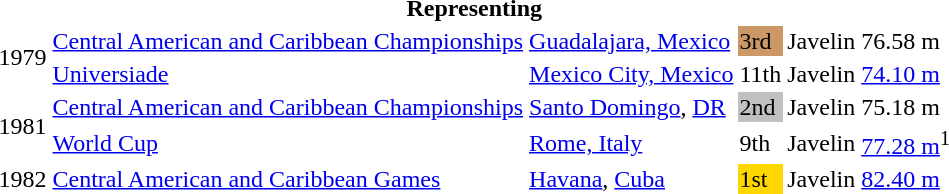<table>
<tr>
<th colspan="6">Representing </th>
</tr>
<tr>
<td rowspan=2>1979</td>
<td><a href='#'>Central American and Caribbean Championships</a></td>
<td><a href='#'>Guadalajara, Mexico</a></td>
<td bgcolor="cc9966">3rd</td>
<td>Javelin</td>
<td>76.58 m</td>
</tr>
<tr>
<td><a href='#'>Universiade</a></td>
<td><a href='#'>Mexico City, Mexico</a></td>
<td>11th</td>
<td>Javelin</td>
<td><a href='#'>74.10 m</a></td>
</tr>
<tr>
<td rowspan=2>1981</td>
<td><a href='#'>Central American and Caribbean Championships</a></td>
<td><a href='#'>Santo Domingo</a>, <a href='#'>DR</a></td>
<td bgcolor="silver">2nd</td>
<td>Javelin</td>
<td>75.18 m</td>
</tr>
<tr>
<td><a href='#'>World Cup</a></td>
<td><a href='#'>Rome, Italy</a></td>
<td>9th</td>
<td>Javelin</td>
<td><a href='#'>77.28 m</a><sup>1</sup></td>
</tr>
<tr>
<td>1982</td>
<td><a href='#'>Central American and Caribbean Games</a></td>
<td><a href='#'>Havana</a>, <a href='#'>Cuba</a></td>
<td bgcolor="gold">1st</td>
<td>Javelin</td>
<td><a href='#'>82.40 m</a></td>
</tr>
</table>
